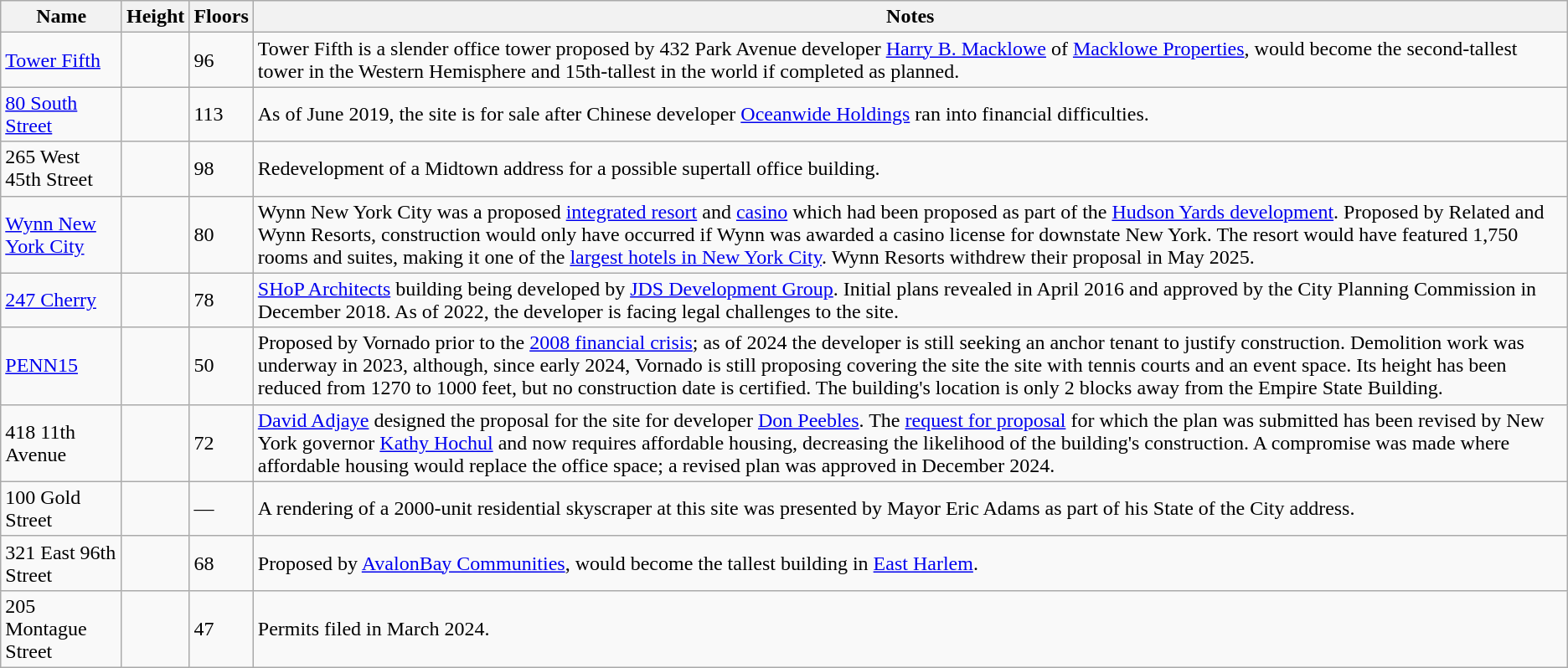<table class="wikitable">
<tr>
<th>Name</th>
<th>Height<br></th>
<th>Floors</th>
<th>Notes</th>
</tr>
<tr>
<td><a href='#'>Tower Fifth</a></td>
<td></td>
<td>96</td>
<td>Tower Fifth is a slender office tower proposed by 432 Park Avenue developer <a href='#'>Harry B. Macklowe</a> of <a href='#'>Macklowe Properties</a>, would become the second-tallest tower in the Western Hemisphere and 15th-tallest in the world if completed as planned.</td>
</tr>
<tr>
<td align=left><a href='#'>80 South Street</a></td>
<td></td>
<td>113</td>
<td align=left>As of June 2019, the site is for sale after Chinese developer <a href='#'>Oceanwide Holdings</a> ran into financial difficulties.</td>
</tr>
<tr>
<td>265 West 45th Street</td>
<td></td>
<td>98</td>
<td>Redevelopment of a Midtown address for a possible supertall office building.</td>
</tr>
<tr>
<td><a href='#'>Wynn New York City</a></td>
<td></td>
<td>80</td>
<td>Wynn New York City was a proposed <a href='#'>integrated resort</a> and <a href='#'>casino</a> which had been proposed as part of the <a href='#'>Hudson Yards development</a>. Proposed by Related and Wynn Resorts, construction would only have occurred if Wynn was awarded a casino license for downstate New York. The resort would have featured 1,750 rooms and suites, making it one of the <a href='#'>largest hotels in New York City</a>. Wynn Resorts withdrew their proposal in May 2025.</td>
</tr>
<tr>
<td><a href='#'>247 Cherry</a></td>
<td></td>
<td>78</td>
<td><a href='#'>SHoP Architects</a> building being developed by <a href='#'>JDS Development Group</a>. Initial plans revealed in April 2016 and approved by the City Planning Commission in December 2018. As of 2022, the developer is facing legal challenges to the site.</td>
</tr>
<tr>
<td><a href='#'>PENN15</a></td>
<td></td>
<td>50</td>
<td>Proposed by Vornado prior to the <a href='#'>2008 financial crisis</a>; as of 2024 the developer is still seeking an anchor tenant to justify construction. Demolition work was underway in 2023, although, since early 2024, Vornado is still proposing covering the site the site with tennis courts and an event space.  Its height has been reduced from 1270 to 1000 feet, but no construction date is certified. The building's location is only 2 blocks away from the Empire State Building.</td>
</tr>
<tr>
<td>418 11th Avenue</td>
<td></td>
<td>72</td>
<td><a href='#'>David Adjaye</a> designed the proposal for the site for developer <a href='#'>Don Peebles</a>. The <a href='#'>request for proposal</a> for which the plan was submitted has been revised by New York governor <a href='#'>Kathy Hochul</a> and now requires affordable housing, decreasing the likelihood of the building's construction. A compromise was made where affordable housing would replace the office space; a revised plan was approved in December 2024.</td>
</tr>
<tr>
<td>100 Gold Street</td>
<td></td>
<td>—</td>
<td>A rendering of a 2000-unit residential skyscraper at this site was presented by Mayor Eric Adams as part of his State of the City address.</td>
</tr>
<tr>
<td>321 East 96th Street</td>
<td></td>
<td>68</td>
<td>Proposed by <a href='#'>AvalonBay Communities</a>, would become the tallest building in <a href='#'>East Harlem</a>.</td>
</tr>
<tr>
<td>205 Montague Street</td>
<td></td>
<td>47</td>
<td>Permits filed in March 2024.</td>
</tr>
</table>
